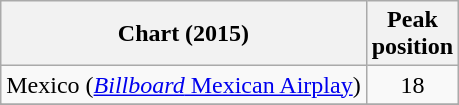<table class="wikitable sortable">
<tr>
<th>Chart (2015)</th>
<th>Peak<br>position</th>
</tr>
<tr>
<td>Mexico (<a href='#'><em>Billboard</em> Mexican Airplay</a>)</td>
<td align="center">18</td>
</tr>
<tr>
</tr>
<tr>
</tr>
<tr>
</tr>
<tr>
</tr>
</table>
